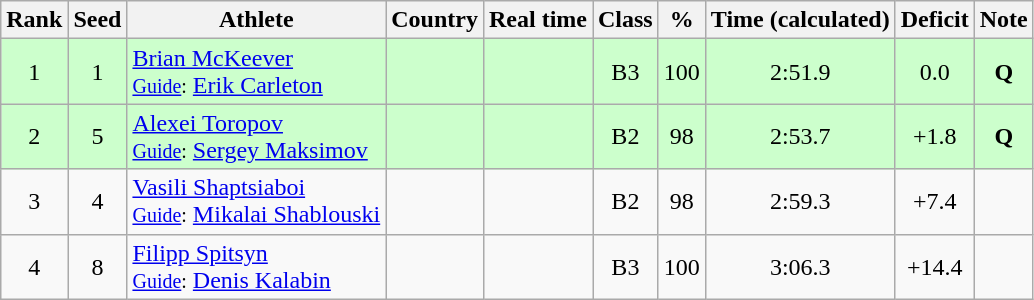<table class="wikitable sortable" style="text-align:center">
<tr>
<th>Rank</th>
<th>Seed</th>
<th>Athlete</th>
<th>Country</th>
<th>Real time</th>
<th>Class</th>
<th>%</th>
<th>Time (calculated)</th>
<th>Deficit</th>
<th>Note</th>
</tr>
<tr bgcolor=ccffcc>
<td>1</td>
<td>1</td>
<td align=left><a href='#'>Brian McKeever</a><br><small><a href='#'>Guide</a>:</small> <a href='#'>Erik Carleton</a></td>
<td align=left></td>
<td></td>
<td>B3</td>
<td>100</td>
<td>2:51.9</td>
<td>0.0</td>
<td><strong>Q</strong></td>
</tr>
<tr bgcolor=ccffcc>
<td>2</td>
<td>5</td>
<td align=left><a href='#'>Alexei Toropov</a><br><small><a href='#'>Guide</a>:</small> <a href='#'>Sergey Maksimov</a></td>
<td align=left></td>
<td></td>
<td>B2</td>
<td>98</td>
<td>2:53.7</td>
<td>+1.8</td>
<td><strong>Q</strong></td>
</tr>
<tr>
<td>3</td>
<td>4</td>
<td align=left><a href='#'>Vasili Shaptsiaboi</a><br><small><a href='#'>Guide</a>:</small> <a href='#'>Mikalai Shablouski</a></td>
<td align=left></td>
<td></td>
<td>B2</td>
<td>98</td>
<td>2:59.3</td>
<td>+7.4</td>
<td></td>
</tr>
<tr>
<td>4</td>
<td>8</td>
<td align=left><a href='#'>Filipp Spitsyn</a><br><small><a href='#'>Guide</a>:</small> <a href='#'>Denis Kalabin</a></td>
<td align=left></td>
<td></td>
<td>B3</td>
<td>100</td>
<td>3:06.3</td>
<td>+14.4</td>
<td></td>
</tr>
</table>
